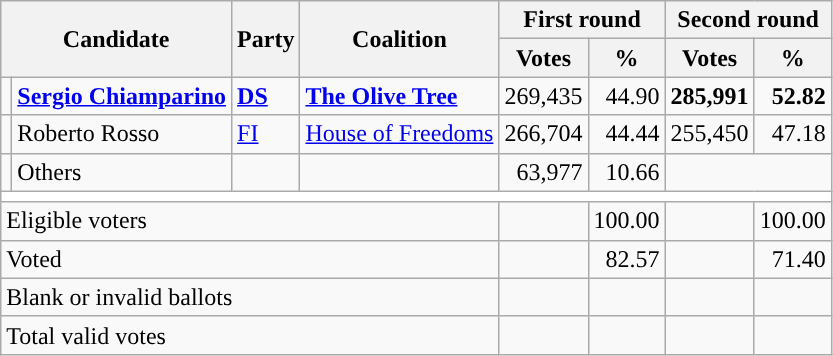<table class="wikitable centre">
<tr>
<th scope="col" rowspan=2 colspan=2>Candidate</th>
<th scope="col" rowspan=2 colspan=1>Party</th>
<th scope="col" rowspan=2 colspan=1>Coalition</th>
<th scope="col" colspan=2>First round</th>
<th scope="col" colspan=2>Second round</th>
</tr>
<tr>
<th scope="col">Votes</th>
<th scope="col">%</th>
<th scope="col">Votes</th>
<th scope="col">%</th>
</tr>
<tr>
<td></td>
<td><strong><a href='#'>Sergio Chiamparino</a></strong></td>
<td><strong><a href='#'>DS</a></strong></td>
<td><strong><a href='#'>The Olive Tree</a></strong></td>
<td style="text-align: right">269,435</td>
<td style="text-align: right">44.90</td>
<td style="text-align: right"><strong>285,991</strong></td>
<td style="text-align: right"><strong>52.82</strong></td>
</tr>
<tr>
<td></td>
<td>Roberto Rosso</td>
<td><a href='#'>FI</a></td>
<td><a href='#'>House of Freedoms</a></td>
<td style="text-align: right">266,704</td>
<td style="text-align: right">44.44</td>
<td style="text-align: right">255,450</td>
<td style="text-align: right">47.18</td>
</tr>
<tr>
<td bgcolor=""></td>
<td>Others</td>
<td></td>
<td></td>
<td style="text-align: right">63,977</td>
<td style="text-align: right">10.66</td>
</tr>
<tr bgcolor=white>
<td colspan=8></td>
</tr>
<tr>
<td colspan=4>Eligible voters</td>
<td style="text-align: right"></td>
<td style="text-align: right">100.00</td>
<td style="text-align: right"></td>
<td style="text-align: right">100.00</td>
</tr>
<tr>
<td colspan=4>Voted</td>
<td style="text-align: right"></td>
<td style="text-align: right">82.57</td>
<td style="text-align: right"></td>
<td style="text-align: right">71.40</td>
</tr>
<tr>
<td colspan=4>Blank or invalid ballots</td>
<td style="text-align: right"></td>
<td style="text-align: right"></td>
<td style="text-align: right"></td>
<td style="text-align: right"></td>
</tr>
<tr>
<td colspan=4>Total valid votes</td>
<td style="text-align: right"></td>
<td style="text-align: right"></td>
<td style="text-align: right"></td>
<td style="text-align: right"></td>
</tr>
</table>
